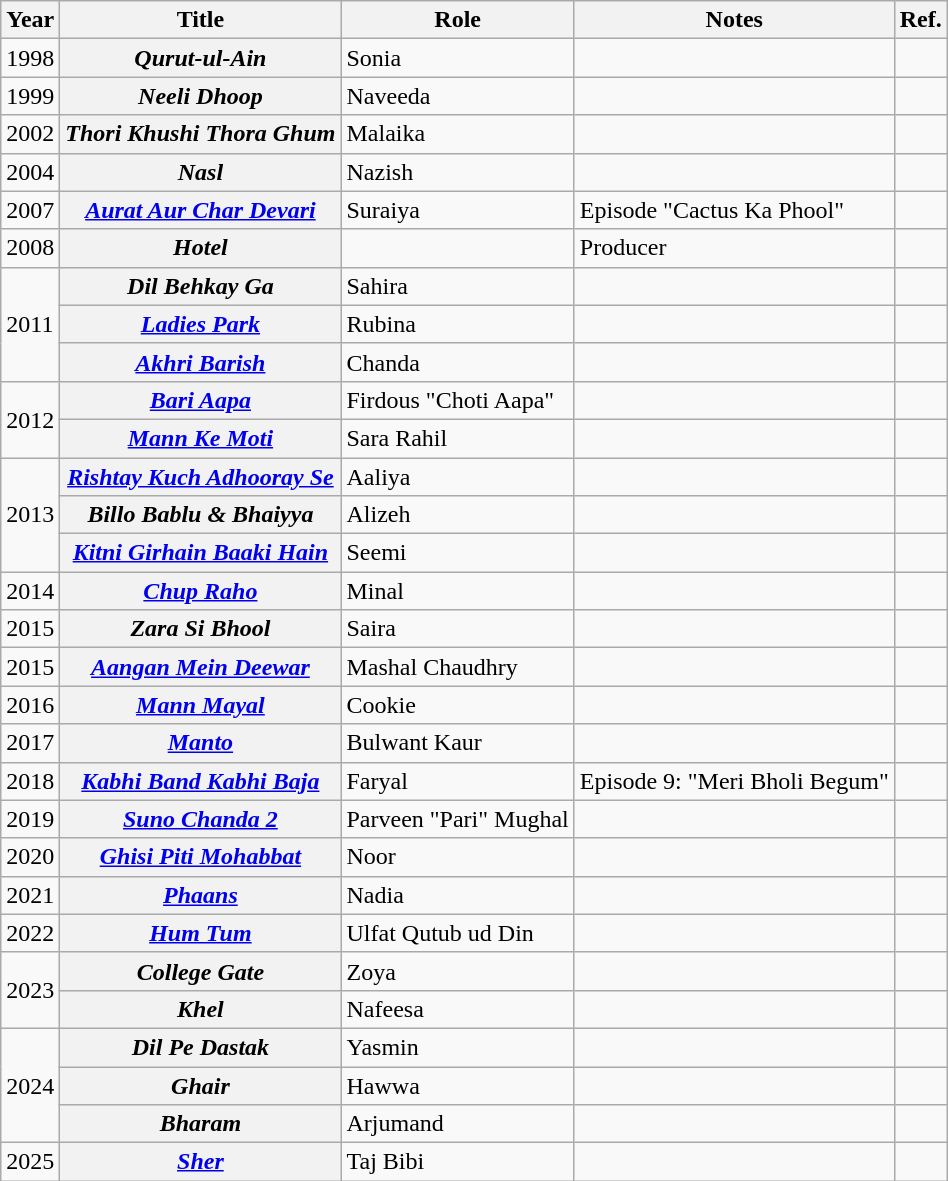<table class="wikitable plainrowheaders">
<tr style="text-align:center;">
<th scope="col">Year</th>
<th scope="col">Title</th>
<th scope="col">Role</th>
<th class="unsortable" scope="col">Notes</th>
<th class="unsortable" scope="col">Ref.</th>
</tr>
<tr>
<td>1998</td>
<th scope="row"><em>Qurut-ul-Ain</em></th>
<td>Sonia</td>
<td></td>
<td></td>
</tr>
<tr>
<td>1999</td>
<th scope="row"><em>Neeli Dhoop</em></th>
<td>Naveeda</td>
<td></td>
<td></td>
</tr>
<tr>
<td>2002</td>
<th scope="row"><em>Thori Khushi Thora Ghum</em></th>
<td>Malaika</td>
<td></td>
<td></td>
</tr>
<tr>
<td>2004</td>
<th scope="row"><em>Nasl</em></th>
<td>Nazish</td>
<td></td>
<td></td>
</tr>
<tr>
<td>2007</td>
<th scope="row"><em><a href='#'>Aurat Aur Char Devari</a></em></th>
<td>Suraiya</td>
<td>Episode "Cactus Ka Phool"</td>
<td></td>
</tr>
<tr>
<td>2008</td>
<th scope="row"><em>Hotel</em></th>
<td></td>
<td>Producer</td>
<td></td>
</tr>
<tr>
<td rowspan="3">2011</td>
<th scope="row"><em>Dil Behkay Ga</em></th>
<td>Sahira</td>
<td></td>
<td></td>
</tr>
<tr>
<th scope="row"><em><a href='#'>Ladies Park</a></em></th>
<td>Rubina</td>
<td></td>
<td></td>
</tr>
<tr>
<th scope="row"><em><a href='#'>Akhri Barish</a></em></th>
<td>Chanda</td>
<td></td>
<td></td>
</tr>
<tr>
<td rowspan="2">2012</td>
<th scope="row"><em><a href='#'>Bari Aapa</a></em></th>
<td>Firdous "Choti Aapa"</td>
<td></td>
<td></td>
</tr>
<tr>
<th scope="row"><em><a href='#'>Mann Ke Moti</a></em></th>
<td>Sara Rahil</td>
<td></td>
<td></td>
</tr>
<tr>
<td rowspan="3">2013</td>
<th scope="row"><em><a href='#'>Rishtay Kuch Adhooray Se</a></em></th>
<td>Aaliya</td>
<td></td>
<td></td>
</tr>
<tr>
<th scope="row"><em>Billo Bablu & Bhaiyya</em></th>
<td>Alizeh</td>
<td></td>
<td></td>
</tr>
<tr>
<th scope="row"><em><a href='#'>Kitni Girhain Baaki Hain</a></em></th>
<td>Seemi</td>
<td></td>
<td></td>
</tr>
<tr>
<td>2014</td>
<th scope="row"><em><a href='#'>Chup Raho</a></em></th>
<td>Minal</td>
<td></td>
<td></td>
</tr>
<tr>
<td>2015</td>
<th scope="row"><em>Zara Si Bhool</em></th>
<td>Saira</td>
<td></td>
<td></td>
</tr>
<tr>
<td>2015</td>
<th scope="row"><em><a href='#'>Aangan Mein Deewar</a></em></th>
<td>Mashal Chaudhry</td>
<td></td>
<td></td>
</tr>
<tr>
<td>2016</td>
<th scope="row"><em><a href='#'>Mann Mayal</a></em></th>
<td>Cookie</td>
<td></td>
<td></td>
</tr>
<tr>
<td>2017</td>
<th scope="row"><em><a href='#'>Manto</a></em></th>
<td>Bulwant Kaur</td>
<td></td>
<td></td>
</tr>
<tr>
<td>2018</td>
<th scope="row"><em><a href='#'>Kabhi Band Kabhi Baja</a></em></th>
<td>Faryal</td>
<td>Episode 9: "Meri Bholi Begum"</td>
<td></td>
</tr>
<tr>
<td>2019</td>
<th scope="row"><em><a href='#'>Suno Chanda 2</a></em></th>
<td>Parveen "Pari" Mughal</td>
<td></td>
<td></td>
</tr>
<tr>
<td>2020</td>
<th scope="row"><em><a href='#'>Ghisi Piti Mohabbat</a></em></th>
<td>Noor</td>
<td></td>
<td></td>
</tr>
<tr>
<td>2021</td>
<th scope="row"><em><a href='#'>Phaans</a></em></th>
<td>Nadia</td>
<td></td>
<td></td>
</tr>
<tr>
<td>2022</td>
<th scope="row"><em><a href='#'>Hum Tum</a></em></th>
<td>Ulfat Qutub ud Din</td>
<td></td>
<td></td>
</tr>
<tr>
<td rowspan="2">2023</td>
<th scope="row"><em>College Gate</em></th>
<td>Zoya</td>
<td></td>
<td></td>
</tr>
<tr>
<th scope="row"><em>Khel</em></th>
<td>Nafeesa</td>
<td></td>
<td></td>
</tr>
<tr>
<td rowspan="3">2024</td>
<th scope="row"><em>Dil Pe Dastak</em></th>
<td>Yasmin</td>
<td></td>
<td></td>
</tr>
<tr>
<th scope="row"><em>Ghair</em></th>
<td>Hawwa</td>
<td></td>
<td></td>
</tr>
<tr>
<th scope="row"><em>Bharam</em></th>
<td>Arjumand</td>
<td></td>
<td></td>
</tr>
<tr>
<td>2025</td>
<th scope="row"><em><a href='#'>Sher</a></em></th>
<td>Taj Bibi</td>
<td></td>
<td></td>
</tr>
</table>
